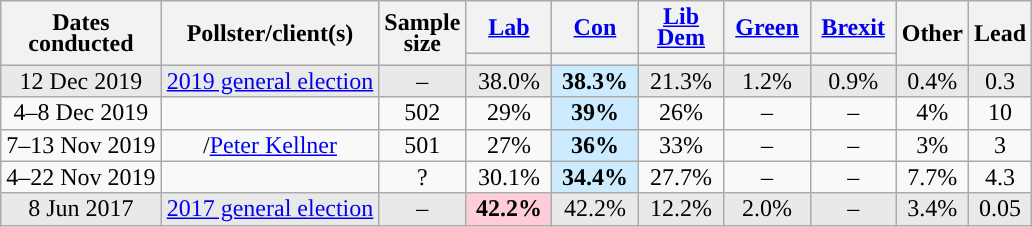<table class="wikitable sortable mw-datatable" style="text-align:center;line-height:14px;">
<tr>
<th rowspan="2">Dates<br>conducted</th>
<th rowspan="2">Pollster/client(s)</th>
<th rowspan="2" data-sort-type="number">Sample<br>size</th>
<th class="unsortable" style="width:50px;"><a href='#'>Lab</a></th>
<th class="unsortable" style="width:50px;"><a href='#'>Con</a></th>
<th class="unsortable" style="width:50px;"><a href='#'>Lib Dem</a></th>
<th class="unsortable" style="width:50px;"><a href='#'>Green</a></th>
<th class="unsortable" style="width:50px;"><a href='#'>Brexit</a></th>
<th rowspan="2" class="unsortable">Other</th>
<th rowspan="2" data-sort-type="number">Lead</th>
</tr>
<tr>
<th data-sort-type="number" style="background:"></th>
<th data-sort-type="number" style="background:"></th>
<th data-sort-type="number" style="background:"></th>
<th data-sort-type="number" style="background:"></th>
<th data-sort-type="number" style="background:"></th>
</tr>
<tr style="background:#E9E9E9;">
<td data-sort-value="2017-06-08">12 Dec 2019</td>
<td><a href='#'>2019 general election</a></td>
<td>–</td>
<td>38.0%</td>
<td style="background:#CCEBFF;"><strong>38.3%</strong></td>
<td>21.3%</td>
<td>1.2%</td>
<td>0.9%</td>
<td>0.4%</td>
<td style="background:">0.3</td>
</tr>
<tr>
<td data-sort-value="2019-12-8">4–8 Dec 2019</td>
<td></td>
<td>502</td>
<td>29%</td>
<td style="background:#CCEBFF;"><strong>39%</strong></td>
<td>26%</td>
<td>–</td>
<td>–</td>
<td>4%</td>
<td style="background:">10</td>
</tr>
<tr>
<td data-sort-value="2019-11-13">7–13 Nov 2019</td>
<td>/<a href='#'>Peter Kellner</a></td>
<td>501</td>
<td>27%</td>
<td style="background:#CCEBFF;"><strong>36%</strong></td>
<td>33%</td>
<td>–</td>
<td>–</td>
<td>3%</td>
<td style="background:">3</td>
</tr>
<tr>
<td data-sort-value="2019-10-21">4–22 Nov 2019</td>
<td></td>
<td>?</td>
<td>30.1%</td>
<td style="background:#CCEBFF;"><strong>34.4%</strong></td>
<td>27.7%</td>
<td>–</td>
<td>–</td>
<td>7.7%</td>
<td style="background:">4.3</td>
</tr>
<tr style="background:#E9E9E9;">
<td data-sort-value="2017-06-08">8 Jun 2017</td>
<td><a href='#'>2017 general election</a></td>
<td>–</td>
<td style="background:#FFCCD9;"><strong>42.2%</strong></td>
<td>42.2%</td>
<td>12.2%</td>
<td>2.0%</td>
<td>–</td>
<td>3.4%</td>
<td style="background:">0.05</td>
</tr>
</table>
